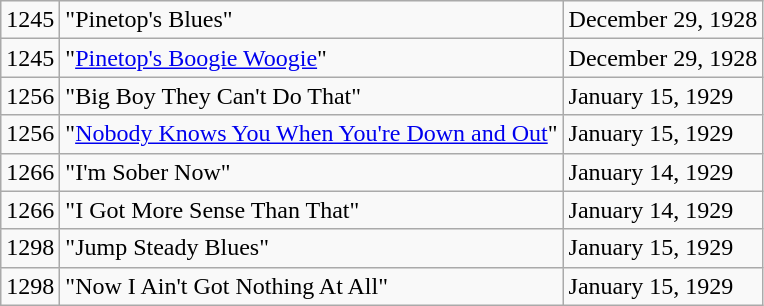<table class="wikitable">
<tr>
<td>1245</td>
<td>"Pinetop's Blues"</td>
<td>December 29, 1928</td>
</tr>
<tr>
<td>1245</td>
<td>"<a href='#'>Pinetop's Boogie Woogie</a>"</td>
<td>December 29, 1928</td>
</tr>
<tr>
<td>1256</td>
<td>"Big Boy They Can't Do That"</td>
<td>January 15, 1929</td>
</tr>
<tr>
<td>1256</td>
<td>"<a href='#'>Nobody Knows You When You're Down and Out</a>"</td>
<td>January 15, 1929</td>
</tr>
<tr>
<td>1266</td>
<td>"I'm Sober Now"</td>
<td>January 14, 1929</td>
</tr>
<tr>
<td>1266</td>
<td>"I Got More Sense Than That"</td>
<td>January 14, 1929</td>
</tr>
<tr>
<td>1298</td>
<td>"Jump Steady Blues"</td>
<td>January 15, 1929</td>
</tr>
<tr>
<td>1298</td>
<td>"Now I Ain't Got Nothing At All"</td>
<td>January 15, 1929</td>
</tr>
</table>
